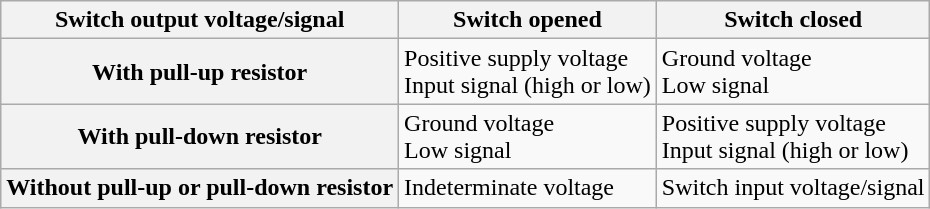<table class="wikitable" align="center">
<tr>
<th>Switch output voltage/signal</th>
<th>Switch opened</th>
<th>Switch closed</th>
</tr>
<tr>
<th>With pull-up resistor</th>
<td>Positive supply voltage<br>Input signal (high or low)</td>
<td>Ground voltage<br>Low signal</td>
</tr>
<tr>
<th>With pull-down resistor</th>
<td>Ground voltage<br>Low signal</td>
<td>Positive supply voltage<br>Input signal (high or low)</td>
</tr>
<tr>
<th>Without pull-up or pull-down resistor</th>
<td>Indeterminate voltage</td>
<td>Switch input voltage/signal</td>
</tr>
</table>
